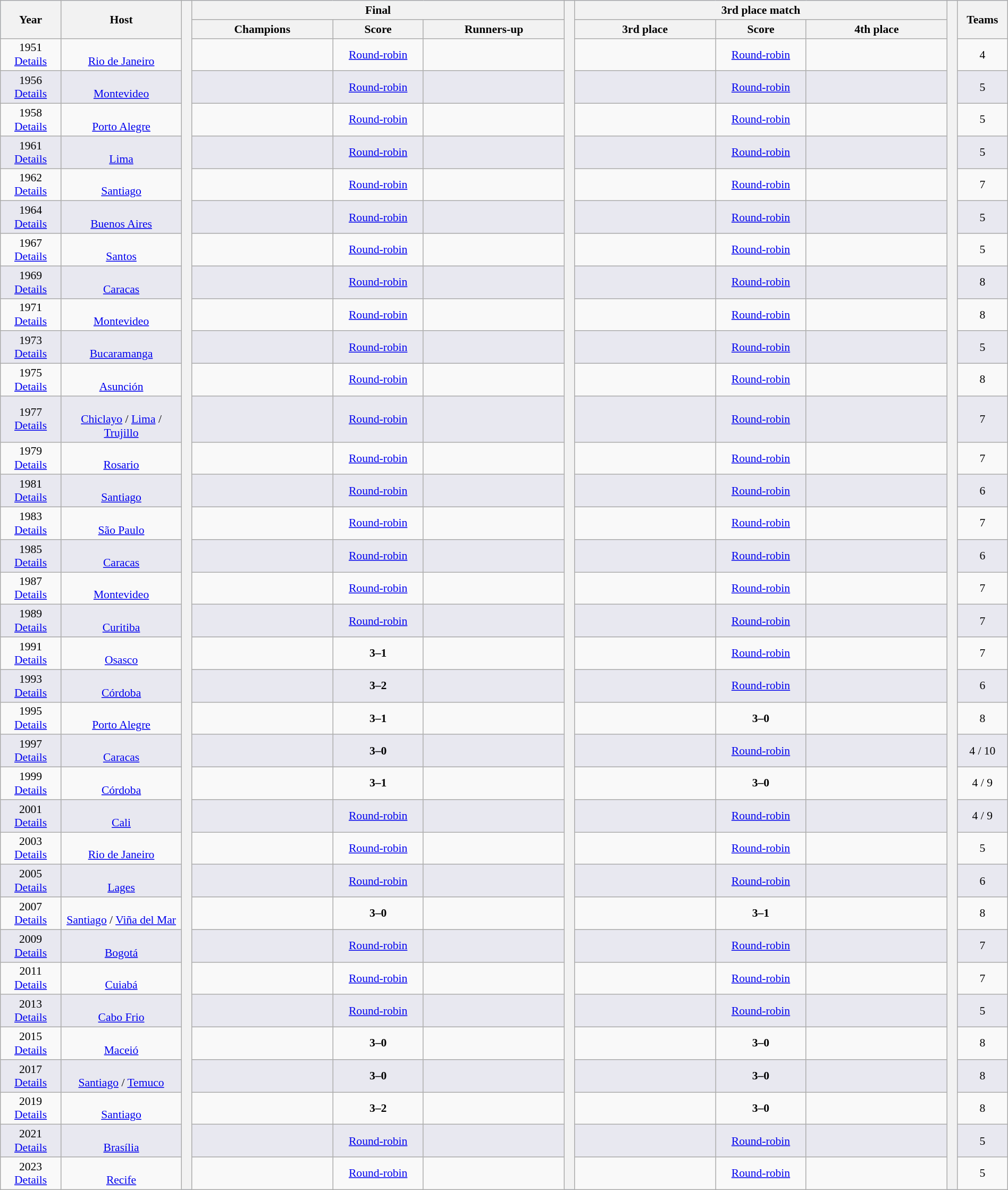<table class="wikitable" style="font-size:90%; width: 100%; text-align: center;">
<tr bgcolor=#c1d8ff>
<th rowspan=2 width=6%>Year</th>
<th rowspan=2 width=12%>Host</th>
<th width=1% rowspan=37 bgcolor=ffffff></th>
<th colspan=3>Final</th>
<th width=1% rowspan=37 bgcolor=ffffff></th>
<th colspan=3>3rd place match</th>
<th width=1% rowspan=37 bgcolor=#ffffff></th>
<th rowspan=2 width=5%>Teams</th>
</tr>
<tr bgcolor=#efefef>
<th width=14%>Champions</th>
<th width=9%>Score</th>
<th width=14%>Runners-up</th>
<th width=14%>3rd place</th>
<th width=9%>Score</th>
<th width=14%>4th place</th>
</tr>
<tr>
<td>1951<br><a href='#'>Details</a></td>
<td><br><a href='#'>Rio de Janeiro</a></td>
<td><strong></strong></td>
<td><a href='#'>Round-robin</a></td>
<td></td>
<td></td>
<td><a href='#'>Round-robin</a></td>
<td></td>
<td>4</td>
</tr>
<tr bgcolor=#E8E8F0>
<td>1956<br><a href='#'>Details</a></td>
<td><br><a href='#'>Montevideo</a></td>
<td><strong></strong></td>
<td><a href='#'>Round-robin</a></td>
<td></td>
<td></td>
<td><a href='#'>Round-robin</a></td>
<td></td>
<td>5</td>
</tr>
<tr>
<td>1958<br><a href='#'>Details</a></td>
<td><br><a href='#'>Porto Alegre</a></td>
<td><strong></strong></td>
<td><a href='#'>Round-robin</a></td>
<td></td>
<td></td>
<td><a href='#'>Round-robin</a></td>
<td></td>
<td>5</td>
</tr>
<tr bgcolor=#E8E8F0>
<td>1961<br><a href='#'>Details</a></td>
<td><br><a href='#'>Lima</a></td>
<td><strong></strong></td>
<td><a href='#'>Round-robin</a></td>
<td></td>
<td></td>
<td><a href='#'>Round-robin</a></td>
<td></td>
<td>5</td>
</tr>
<tr>
<td>1962<br><a href='#'>Details</a></td>
<td><br><a href='#'>Santiago</a></td>
<td><strong></strong></td>
<td><a href='#'>Round-robin</a></td>
<td></td>
<td></td>
<td><a href='#'>Round-robin</a></td>
<td></td>
<td>7</td>
</tr>
<tr bgcolor=#E8E8F0>
<td>1964<br><a href='#'>Details</a></td>
<td><br><a href='#'>Buenos Aires</a></td>
<td><strong></strong></td>
<td><a href='#'>Round-robin</a></td>
<td></td>
<td></td>
<td><a href='#'>Round-robin</a></td>
<td></td>
<td>5</td>
</tr>
<tr>
<td>1967<br><a href='#'>Details</a></td>
<td><br><a href='#'>Santos</a></td>
<td><strong></strong></td>
<td><a href='#'>Round-robin</a></td>
<td></td>
<td></td>
<td><a href='#'>Round-robin</a></td>
<td></td>
<td>5</td>
</tr>
<tr bgcolor=#E8E8F0>
<td>1969<br><a href='#'>Details</a></td>
<td><br><a href='#'>Caracas</a></td>
<td><strong></strong></td>
<td><a href='#'>Round-robin</a></td>
<td></td>
<td></td>
<td><a href='#'>Round-robin</a></td>
<td></td>
<td>8</td>
</tr>
<tr>
<td>1971<br><a href='#'>Details</a></td>
<td><br><a href='#'>Montevideo</a></td>
<td><strong></strong></td>
<td><a href='#'>Round-robin</a></td>
<td></td>
<td></td>
<td><a href='#'>Round-robin</a></td>
<td></td>
<td>8</td>
</tr>
<tr bgcolor=#E8E8F0>
<td>1973<br><a href='#'>Details</a></td>
<td><br><a href='#'>Bucaramanga</a></td>
<td><strong></strong></td>
<td><a href='#'>Round-robin</a></td>
<td></td>
<td></td>
<td><a href='#'>Round-robin</a></td>
<td></td>
<td>5</td>
</tr>
<tr>
<td>1975<br><a href='#'>Details</a></td>
<td><br><a href='#'>Asunción</a></td>
<td><strong></strong></td>
<td><a href='#'>Round-robin</a></td>
<td></td>
<td></td>
<td><a href='#'>Round-robin</a></td>
<td></td>
<td>8</td>
</tr>
<tr bgcolor=#E8E8F0>
<td>1977<br><a href='#'>Details</a></td>
<td><br><a href='#'>Chiclayo</a> / <a href='#'>Lima</a> / <a href='#'>Trujillo</a></td>
<td><strong></strong></td>
<td><a href='#'>Round-robin</a></td>
<td></td>
<td></td>
<td><a href='#'>Round-robin</a></td>
<td></td>
<td>7</td>
</tr>
<tr>
<td>1979<br><a href='#'>Details</a></td>
<td><br><a href='#'>Rosario</a></td>
<td><strong></strong></td>
<td><a href='#'>Round-robin</a></td>
<td></td>
<td></td>
<td><a href='#'>Round-robin</a></td>
<td></td>
<td>7</td>
</tr>
<tr bgcolor=#E8E8F0>
<td>1981<br><a href='#'>Details</a></td>
<td><br><a href='#'>Santiago</a></td>
<td><strong></strong></td>
<td><a href='#'>Round-robin</a></td>
<td></td>
<td></td>
<td><a href='#'>Round-robin</a></td>
<td></td>
<td>6</td>
</tr>
<tr>
<td>1983<br><a href='#'>Details</a></td>
<td><br><a href='#'>São Paulo</a></td>
<td><strong></strong></td>
<td><a href='#'>Round-robin</a></td>
<td></td>
<td></td>
<td><a href='#'>Round-robin</a></td>
<td></td>
<td>7</td>
</tr>
<tr bgcolor=#E8E8F0>
<td>1985<br><a href='#'>Details</a></td>
<td><br><a href='#'>Caracas</a></td>
<td><strong></strong></td>
<td><a href='#'>Round-robin</a></td>
<td></td>
<td></td>
<td><a href='#'>Round-robin</a></td>
<td></td>
<td>6</td>
</tr>
<tr>
<td>1987<br><a href='#'>Details</a></td>
<td><br><a href='#'>Montevideo</a></td>
<td><strong></strong></td>
<td><a href='#'>Round-robin</a></td>
<td></td>
<td></td>
<td><a href='#'>Round-robin</a></td>
<td></td>
<td>7</td>
</tr>
<tr bgcolor=#E8E8F0>
<td>1989<br><a href='#'>Details</a></td>
<td><br><a href='#'>Curitiba</a></td>
<td><strong></strong></td>
<td><a href='#'>Round-robin</a></td>
<td></td>
<td></td>
<td><a href='#'>Round-robin</a></td>
<td></td>
<td>7</td>
</tr>
<tr>
<td>1991<br><a href='#'>Details</a></td>
<td><br><a href='#'>Osasco</a></td>
<td><strong></strong></td>
<td><strong>3–1</strong></td>
<td></td>
<td></td>
<td><a href='#'>Round-robin</a></td>
<td></td>
<td>7</td>
</tr>
<tr bgcolor=#E8E8F0>
<td>1993<br><a href='#'>Details</a></td>
<td><br><a href='#'>Córdoba</a></td>
<td><strong></strong></td>
<td><strong>3–2</strong></td>
<td></td>
<td></td>
<td><a href='#'>Round-robin</a></td>
<td></td>
<td>6</td>
</tr>
<tr>
<td>1995<br><a href='#'>Details</a></td>
<td><br><a href='#'>Porto Alegre</a></td>
<td><strong></strong></td>
<td><strong>3–1</strong></td>
<td></td>
<td></td>
<td><strong>3–0</strong></td>
<td></td>
<td>8</td>
</tr>
<tr bgcolor=#E8E8F0>
<td>1997<br><a href='#'>Details</a></td>
<td><br><a href='#'>Caracas</a></td>
<td><strong></strong></td>
<td><strong>3–0</strong></td>
<td></td>
<td></td>
<td><a href='#'>Round-robin</a></td>
<td></td>
<td>4 / 10</td>
</tr>
<tr>
<td>1999<br><a href='#'>Details</a></td>
<td><br><a href='#'>Córdoba</a></td>
<td><strong></strong></td>
<td><strong>3–1</strong></td>
<td></td>
<td></td>
<td><strong>3–0</strong></td>
<td></td>
<td>4 / 9</td>
</tr>
<tr bgcolor=#E8E8F0>
<td>2001<br><a href='#'>Details</a></td>
<td><br><a href='#'>Cali</a></td>
<td><strong></strong></td>
<td><a href='#'>Round-robin</a></td>
<td></td>
<td></td>
<td><a href='#'>Round-robin</a></td>
<td></td>
<td>4 / 9</td>
</tr>
<tr>
<td>2003<br><a href='#'>Details</a></td>
<td><br><a href='#'>Rio de Janeiro</a></td>
<td><strong></strong></td>
<td><a href='#'>Round-robin</a></td>
<td></td>
<td></td>
<td><a href='#'>Round-robin</a></td>
<td></td>
<td>5</td>
</tr>
<tr bgcolor=#E8E8F0>
<td>2005<br><a href='#'>Details</a></td>
<td><br><a href='#'>Lages</a></td>
<td><strong></strong></td>
<td><a href='#'>Round-robin</a></td>
<td></td>
<td></td>
<td><a href='#'>Round-robin</a></td>
<td></td>
<td>6</td>
</tr>
<tr>
<td>2007<br><a href='#'>Details</a></td>
<td><br><a href='#'>Santiago</a> / <a href='#'>Viña del Mar</a></td>
<td><strong></strong></td>
<td><strong>3–0</strong></td>
<td></td>
<td></td>
<td><strong>3–1</strong></td>
<td></td>
<td>8</td>
</tr>
<tr bgcolor=#E8E8F0>
<td>2009<br><a href='#'>Details</a></td>
<td><br><a href='#'>Bogotá</a></td>
<td><strong></strong></td>
<td><a href='#'>Round-robin</a></td>
<td></td>
<td></td>
<td><a href='#'>Round-robin</a></td>
<td></td>
<td>7</td>
</tr>
<tr>
<td>2011<br><a href='#'>Details</a></td>
<td><br><a href='#'>Cuiabá</a></td>
<td><strong></strong></td>
<td><a href='#'>Round-robin</a></td>
<td></td>
<td></td>
<td><a href='#'>Round-robin</a></td>
<td></td>
<td>7</td>
</tr>
<tr bgcolor=#E8E8F0>
<td>2013<br><a href='#'>Details</a></td>
<td><br><a href='#'>Cabo Frio</a></td>
<td><strong></strong></td>
<td><a href='#'>Round-robin</a></td>
<td></td>
<td></td>
<td><a href='#'>Round-robin</a></td>
<td></td>
<td>5</td>
</tr>
<tr>
<td>2015<br><a href='#'>Details</a></td>
<td><br><a href='#'>Maceió</a></td>
<td><strong></strong></td>
<td><strong>3–0</strong></td>
<td></td>
<td></td>
<td><strong>3–0</strong></td>
<td></td>
<td>8</td>
</tr>
<tr bgcolor=#E8E8F0>
<td>2017<br><a href='#'>Details</a></td>
<td><br><a href='#'>Santiago</a> / <a href='#'>Temuco</a></td>
<td><strong></strong></td>
<td><strong>3–0</strong></td>
<td></td>
<td></td>
<td><strong>3–0</strong></td>
<td></td>
<td>8</td>
</tr>
<tr>
<td>2019<br><a href='#'>Details</a></td>
<td><br><a href='#'>Santiago</a></td>
<td><strong></strong></td>
<td><strong>3–2</strong></td>
<td></td>
<td></td>
<td><strong>3–0</strong></td>
<td></td>
<td>8</td>
</tr>
<tr bgcolor=#E8E8F0>
<td>2021<br><a href='#'>Details</a></td>
<td><br><a href='#'>Brasília</a></td>
<td><strong></strong></td>
<td><a href='#'>Round-robin</a></td>
<td></td>
<td></td>
<td><a href='#'>Round-robin</a></td>
<td></td>
<td>5</td>
</tr>
<tr>
<td>2023<br><a href='#'>Details</a></td>
<td><br><a href='#'>Recife</a></td>
<td><strong></strong></td>
<td><a href='#'>Round-robin</a></td>
<td></td>
<td></td>
<td><a href='#'>Round-robin</a></td>
<td></td>
<td>5</td>
</tr>
</table>
